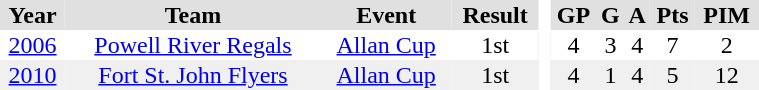<table border="0" cellpadding="1" cellspacing="0" style="text-align:center; width:40%">
<tr ALIGN="centre" bgcolor="#e0e0e0">
<th>Year</th>
<th>Team</th>
<th>Event</th>
<th>Result</th>
<th rowspan="99" bgcolor="#ffffff"> </th>
<th>GP</th>
<th>G</th>
<th>A</th>
<th>Pts</th>
<th>PIM</th>
</tr>
<tr>
<td><a href='#'>2006</a></td>
<td><a href='#'>Powell River Regals</a></td>
<td><a href='#'>Allan Cup</a></td>
<td>1st</td>
<td>4</td>
<td>3</td>
<td>4</td>
<td>7</td>
<td>2</td>
</tr>
<tr bgcolor="f0f0f0">
<td><a href='#'>2010</a></td>
<td><a href='#'>Fort St. John Flyers</a></td>
<td><a href='#'>Allan Cup</a></td>
<td>1st</td>
<td>4</td>
<td>1</td>
<td>4</td>
<td>5</td>
<td>12</td>
</tr>
</table>
